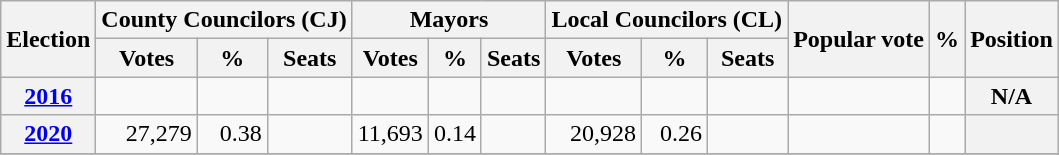<table class="wikitable" style="text-align: right;">
<tr>
<th rowspan="2">Election</th>
<th colspan="3">County Councilors (CJ)</th>
<th colspan="3">Mayors</th>
<th colspan="3">Local Councilors (CL)</th>
<th rowspan="2">Popular vote</th>
<th rowspan="2">%</th>
<th rowspan="2">Position</th>
</tr>
<tr>
<th>Votes</th>
<th>%</th>
<th>Seats</th>
<th>Votes</th>
<th>%</th>
<th>Seats</th>
<th>Votes</th>
<th>%</th>
<th>Seats</th>
</tr>
<tr>
<th><a href='#'>2016</a></th>
<td></td>
<td></td>
<td></td>
<td></td>
<td></td>
<td></td>
<td></td>
<td></td>
<td></td>
<td></td>
<td></td>
<th style="text-align: center;">N/A</th>
</tr>
<tr>
<th><a href='#'>2020</a></th>
<td>27,279</td>
<td>0.38</td>
<td></td>
<td>11,693</td>
<td>0.14</td>
<td></td>
<td>20,928</td>
<td>0.26</td>
<td></td>
<td></td>
<td></td>
<th style="text-align: center;"></th>
</tr>
<tr>
</tr>
</table>
